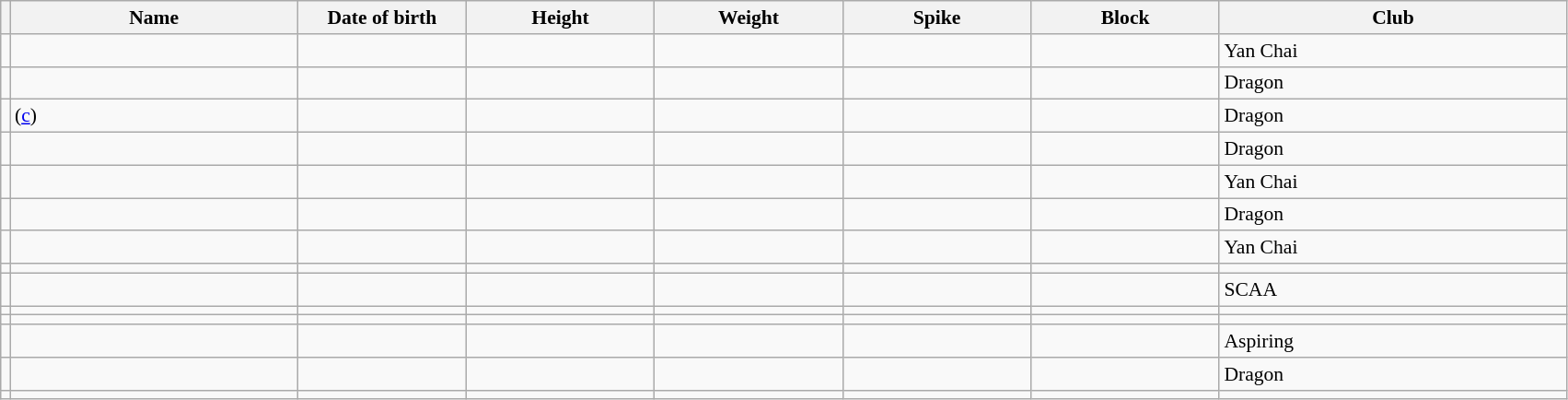<table class="wikitable sortable" style="font-size:90%; text-align:center;">
<tr>
<th></th>
<th style="width:14em">Name</th>
<th style="width:8em">Date of birth</th>
<th style="width:9em">Height</th>
<th style="width:9em">Weight</th>
<th style="width:9em">Spike</th>
<th style="width:9em">Block</th>
<th style="width:17em">Club</th>
</tr>
<tr>
<td></td>
<td align=left></td>
<td align=right></td>
<td></td>
<td></td>
<td></td>
<td></td>
<td align="left"> Yan Chai</td>
</tr>
<tr>
<td></td>
<td align=left></td>
<td align=right></td>
<td></td>
<td></td>
<td></td>
<td></td>
<td align="left"> Dragon</td>
</tr>
<tr>
<td></td>
<td align=left> (<a href='#'>c</a>)</td>
<td align=right></td>
<td></td>
<td></td>
<td></td>
<td></td>
<td align="left"> Dragon</td>
</tr>
<tr>
<td></td>
<td align=left></td>
<td align=right></td>
<td></td>
<td></td>
<td></td>
<td></td>
<td align="left"> Dragon</td>
</tr>
<tr>
<td></td>
<td align=left></td>
<td align=right></td>
<td></td>
<td></td>
<td></td>
<td></td>
<td align="left"> Yan Chai</td>
</tr>
<tr>
<td></td>
<td align=left></td>
<td align=right></td>
<td></td>
<td></td>
<td></td>
<td></td>
<td align="left"> Dragon</td>
</tr>
<tr>
<td></td>
<td align=left></td>
<td align=right></td>
<td></td>
<td></td>
<td></td>
<td></td>
<td align="left"> Yan Chai</td>
</tr>
<tr>
<td></td>
<td align=left></td>
<td align=right></td>
<td></td>
<td></td>
<td></td>
<td></td>
<td></td>
</tr>
<tr>
<td></td>
<td align=left></td>
<td align=right></td>
<td></td>
<td></td>
<td></td>
<td></td>
<td align="left"> SCAA</td>
</tr>
<tr>
<td></td>
<td align=left></td>
<td align=right></td>
<td></td>
<td></td>
<td></td>
<td></td>
<td></td>
</tr>
<tr>
<td></td>
<td align=left></td>
<td align=right></td>
<td></td>
<td></td>
<td></td>
<td></td>
<td></td>
</tr>
<tr>
<td></td>
<td align=left></td>
<td align=right></td>
<td></td>
<td></td>
<td></td>
<td></td>
<td align="left"> Aspiring</td>
</tr>
<tr>
<td></td>
<td align=left></td>
<td align=right></td>
<td></td>
<td></td>
<td></td>
<td></td>
<td align="left"> Dragon</td>
</tr>
<tr>
<td></td>
<td align=left></td>
<td align=right></td>
<td></td>
<td></td>
<td></td>
<td></td>
<td></td>
</tr>
</table>
